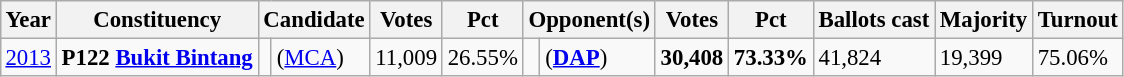<table class="wikitable" style="margin:0.5em ; font-size:95%">
<tr>
<th>Year</th>
<th>Constituency</th>
<th colspan=2>Candidate</th>
<th>Votes</th>
<th>Pct</th>
<th colspan=2>Opponent(s)</th>
<th>Votes</th>
<th>Pct</th>
<th>Ballots cast</th>
<th>Majority</th>
<th>Turnout</th>
</tr>
<tr>
<td><a href='#'>2013</a></td>
<td><strong>P122 <a href='#'>Bukit Bintang</a></strong></td>
<td></td>
<td> (<a href='#'>MCA</a>)</td>
<td align="right">11,009</td>
<td>26.55%</td>
<td></td>
<td> (<a href='#'><strong>DAP</strong></a>)</td>
<td align="right"><strong>30,408</strong></td>
<td><strong>73.33%</strong></td>
<td>41,824</td>
<td>19,399</td>
<td>75.06%</td>
</tr>
</table>
